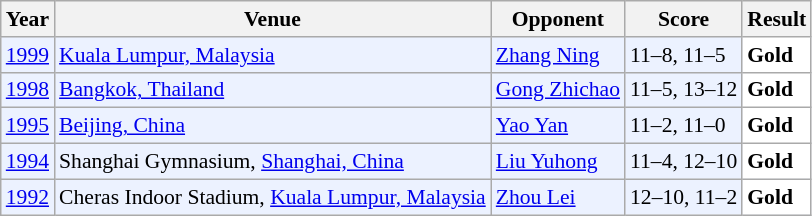<table class="sortable wikitable" style="font-size: 90%;">
<tr>
<th>Year</th>
<th>Venue</th>
<th>Opponent</th>
<th>Score</th>
<th>Result</th>
</tr>
<tr style="background:#ECF2FF">
<td align="center"><a href='#'>1999</a></td>
<td align="left"><a href='#'>Kuala Lumpur, Malaysia</a></td>
<td align="left"> <a href='#'>Zhang Ning</a></td>
<td align="left">11–8, 11–5</td>
<td style="text-align:left; background:white"> <strong>Gold</strong></td>
</tr>
<tr style="background:#ECF2FF">
<td align="center"><a href='#'>1998</a></td>
<td align="left"><a href='#'>Bangkok, Thailand</a></td>
<td align="left"> <a href='#'>Gong Zhichao</a></td>
<td align="left">11–5, 13–12</td>
<td style="text-align:left; background:white"> <strong>Gold</strong></td>
</tr>
<tr style="background:#ECF2FF">
<td align="center"><a href='#'>1995</a></td>
<td align="left"><a href='#'>Beijing, China</a></td>
<td align="left"> <a href='#'>Yao Yan</a></td>
<td align="left">11–2, 11–0</td>
<td style="text-align:left; background:white"> <strong>Gold</strong></td>
</tr>
<tr style="background:#ECF2FF">
<td align="center"><a href='#'>1994</a></td>
<td align="left">Shanghai Gymnasium, <a href='#'>Shanghai, China</a></td>
<td align="left"> <a href='#'>Liu Yuhong</a></td>
<td align="left">11–4, 12–10</td>
<td style="text-align:left; background:white"> <strong>Gold</strong></td>
</tr>
<tr style="background:#ECF2FF">
<td align="center"><a href='#'>1992</a></td>
<td align="left">Cheras Indoor Stadium, <a href='#'>Kuala Lumpur, Malaysia</a></td>
<td align="left"> <a href='#'>Zhou Lei</a></td>
<td align="left">12–10, 11–2</td>
<td style="text-align:left; background:white"> <strong>Gold</strong></td>
</tr>
</table>
